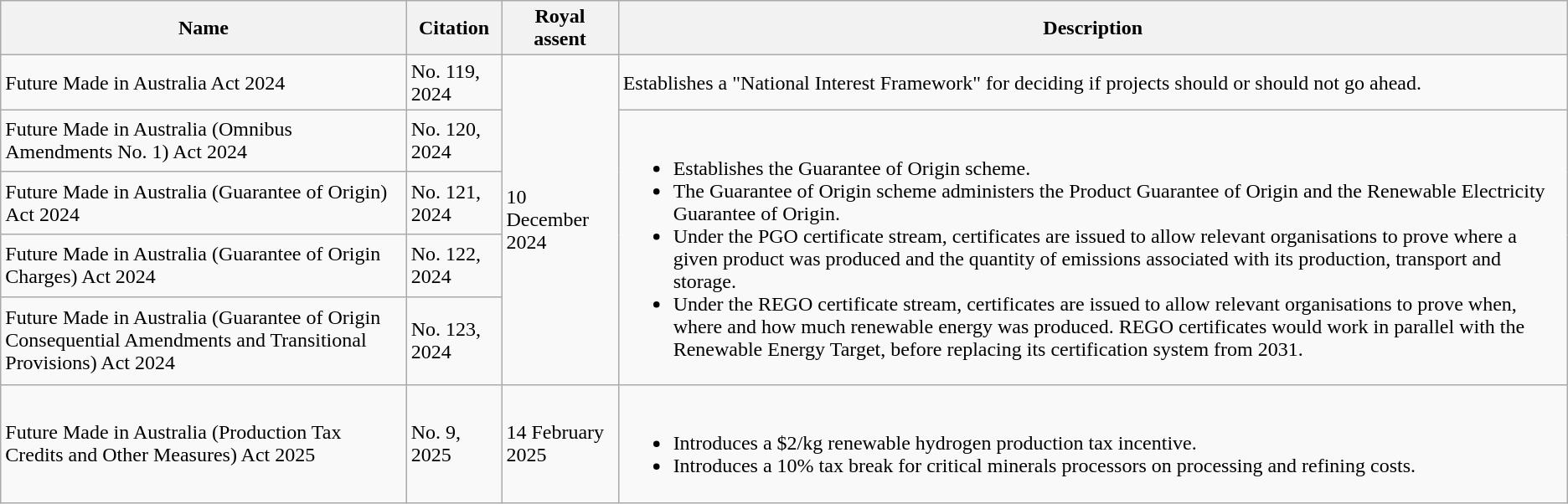<table class="wikitable">
<tr>
<th>Name</th>
<th>Citation</th>
<th>Royal assent</th>
<th>Description</th>
</tr>
<tr>
<td>Future Made in Australia Act 2024</td>
<td>No. 119, 2024</td>
<td rowspan="5">10 December 2024</td>
<td>Establishes a "National Interest Framework" for deciding if projects should or should not go ahead.</td>
</tr>
<tr>
<td>Future Made in Australia (Omnibus Amendments No. 1) Act 2024</td>
<td>No. 120, 2024</td>
<td rowspan="4"><br><ul><li>Establishes the Guarantee of Origin scheme.</li><li>The Guarantee of Origin scheme administers the  Product Guarantee of Origin and the Renewable Electricity Guarantee of Origin.</li><li>Under the PGO certificate stream, certificates are issued to allow relevant organisations to prove where a given product was produced and the quantity of emissions associated with its  production, transport and storage.</li><li>Under the  REGO certificate stream, certificates are issued to allow relevant organisations to prove when, where and how much renewable energy was produced. REGO certificates would work in parallel with the  Renewable Energy Target, before replacing its certification system from 2031.</li></ul></td>
</tr>
<tr>
<td>Future Made in Australia (Guarantee of Origin) Act 2024</td>
<td>No. 121, 2024</td>
</tr>
<tr>
<td>Future Made in Australia (Guarantee of Origin Charges) Act 2024</td>
<td>No. 122, 2024</td>
</tr>
<tr>
<td>Future Made in Australia (Guarantee of Origin Consequential Amendments and Transitional Provisions) Act 2024</td>
<td>No. 123, 2024</td>
</tr>
<tr>
<td>Future Made in Australia (Production Tax Credits and Other Measures) Act 2025</td>
<td>No. 9, 2025</td>
<td>14 February 2025</td>
<td><br><ul><li>Introduces a $2/kg renewable hydrogen production tax incentive.</li><li>Introduces a 10% tax break for critical minerals processors on processing and refining costs.</li></ul></td>
</tr>
</table>
